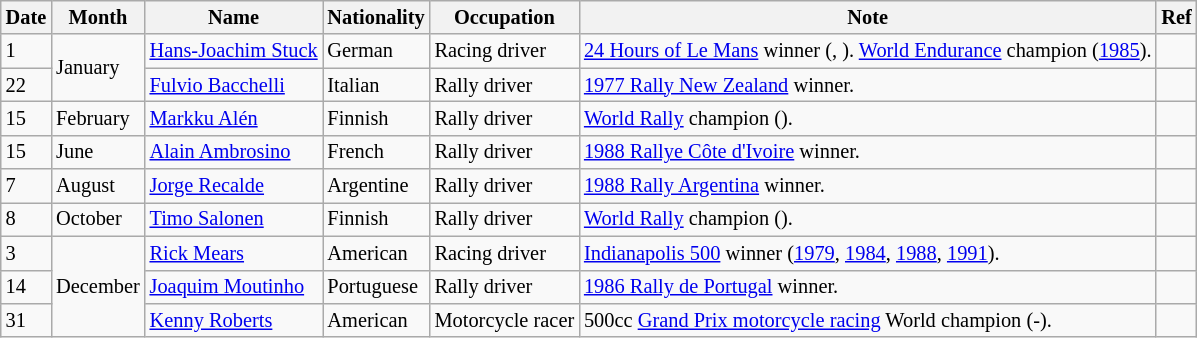<table class="wikitable" style="font-size:85%;">
<tr>
<th>Date</th>
<th>Month</th>
<th>Name</th>
<th>Nationality</th>
<th>Occupation</th>
<th>Note</th>
<th>Ref</th>
</tr>
<tr>
<td>1</td>
<td rowspan=2>January</td>
<td><a href='#'>Hans-Joachim Stuck</a></td>
<td>German</td>
<td>Racing driver</td>
<td><a href='#'>24 Hours of Le Mans</a> winner (, ). <a href='#'>World Endurance</a> champion (<a href='#'>1985</a>).</td>
<td></td>
</tr>
<tr>
<td>22</td>
<td><a href='#'>Fulvio Bacchelli</a></td>
<td>Italian</td>
<td>Rally driver</td>
<td><a href='#'>1977 Rally New Zealand</a> winner.</td>
<td></td>
</tr>
<tr>
<td>15</td>
<td>February</td>
<td><a href='#'>Markku Alén</a></td>
<td>Finnish</td>
<td>Rally driver</td>
<td><a href='#'>World Rally</a> champion ().</td>
<td></td>
</tr>
<tr>
<td>15</td>
<td>June</td>
<td><a href='#'>Alain Ambrosino</a></td>
<td>French</td>
<td>Rally driver</td>
<td><a href='#'>1988 Rallye Côte d'Ivoire</a> winner.</td>
<td></td>
</tr>
<tr>
<td>7</td>
<td>August</td>
<td><a href='#'>Jorge Recalde</a></td>
<td>Argentine</td>
<td>Rally driver</td>
<td><a href='#'>1988 Rally Argentina</a> winner.</td>
<td></td>
</tr>
<tr>
<td>8</td>
<td>October</td>
<td><a href='#'>Timo Salonen</a></td>
<td>Finnish</td>
<td>Rally driver</td>
<td><a href='#'>World Rally</a> champion ().</td>
<td></td>
</tr>
<tr>
<td>3</td>
<td rowspan=3>December</td>
<td><a href='#'>Rick Mears</a></td>
<td>American</td>
<td>Racing driver</td>
<td><a href='#'>Indianapolis 500</a> winner (<a href='#'>1979</a>, <a href='#'>1984</a>, <a href='#'>1988</a>, <a href='#'>1991</a>).</td>
<td></td>
</tr>
<tr>
<td>14</td>
<td><a href='#'>Joaquim Moutinho</a></td>
<td>Portuguese</td>
<td>Rally driver</td>
<td><a href='#'>1986 Rally de Portugal</a> winner.</td>
<td></td>
</tr>
<tr>
<td>31</td>
<td><a href='#'>Kenny Roberts</a></td>
<td>American</td>
<td>Motorcycle racer</td>
<td>500cc <a href='#'>Grand Prix motorcycle racing</a> World champion (-).</td>
<td></td>
</tr>
</table>
